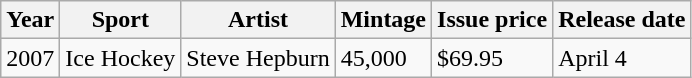<table class="wikitable">
<tr>
<th>Year</th>
<th>Sport</th>
<th>Artist</th>
<th>Mintage</th>
<th>Issue price</th>
<th>Release date</th>
</tr>
<tr>
<td>2007</td>
<td>Ice Hockey</td>
<td>Steve Hepburn</td>
<td>45,000</td>
<td>$69.95</td>
<td>April 4</td>
</tr>
</table>
